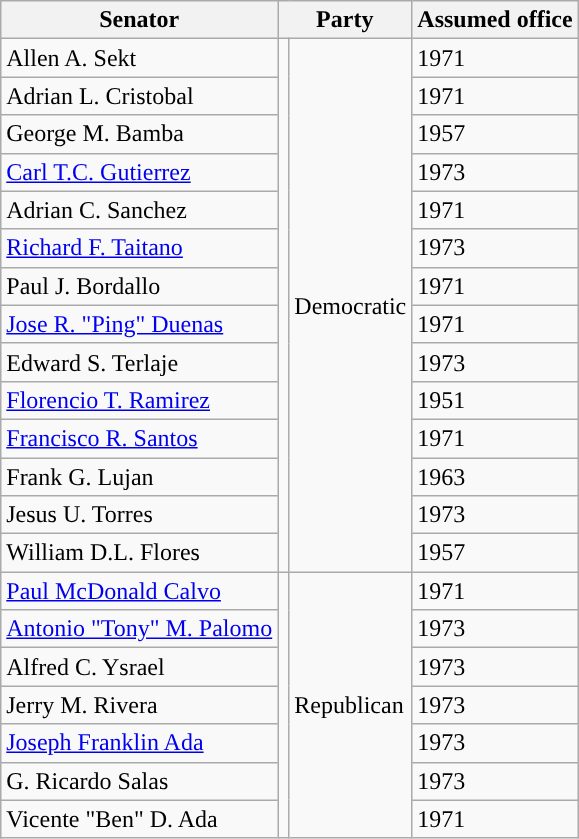<table class="wikitable sortable" id="votingmembers">
<tr style="vertical-align:bottom;">
<th>Senator</th>
<th colspan=2>Party</th>
<th>Assumed office</th>
</tr>
<tr>
<td>Allen A. Sekt</td>
<td rowspan="14" style="background-color:"></td>
<td rowspan="14">Democratic</td>
<td>1971</td>
</tr>
<tr>
<td>Adrian L. Cristobal</td>
<td>1971</td>
</tr>
<tr>
<td>George M. Bamba</td>
<td>1957</td>
</tr>
<tr>
<td><a href='#'>Carl T.C. Gutierrez</a></td>
<td>1973</td>
</tr>
<tr>
<td>Adrian C. Sanchez</td>
<td>1971</td>
</tr>
<tr>
<td><a href='#'>Richard F. Taitano</a></td>
<td>1973</td>
</tr>
<tr>
<td>Paul J. Bordallo</td>
<td>1971</td>
</tr>
<tr>
<td><a href='#'>Jose R. "Ping" Duenas</a></td>
<td>1971</td>
</tr>
<tr>
<td>Edward S. Terlaje</td>
<td>1973</td>
</tr>
<tr>
<td><a href='#'>Florencio T. Ramirez</a></td>
<td>1951</td>
</tr>
<tr>
<td><a href='#'>Francisco R. Santos</a></td>
<td>1971</td>
</tr>
<tr>
<td>Frank G. Lujan</td>
<td>1963</td>
</tr>
<tr>
<td>Jesus U. Torres</td>
<td>1973</td>
</tr>
<tr>
<td>William D.L. Flores</td>
<td>1957</td>
</tr>
<tr>
<td><a href='#'>Paul McDonald Calvo</a></td>
<td rowspan="7" style="background-color:"></td>
<td rowspan="7">Republican</td>
<td>1971</td>
</tr>
<tr>
<td><a href='#'>Antonio "Tony" M. Palomo</a></td>
<td>1973</td>
</tr>
<tr>
<td>Alfred C. Ysrael</td>
<td>1973</td>
</tr>
<tr>
<td>Jerry M. Rivera</td>
<td>1973</td>
</tr>
<tr>
<td><a href='#'>Joseph Franklin Ada</a></td>
<td>1973</td>
</tr>
<tr>
<td>G. Ricardo Salas</td>
<td>1973</td>
</tr>
<tr>
<td>Vicente "Ben" D. Ada</td>
<td>1971</td>
</tr>
</table>
